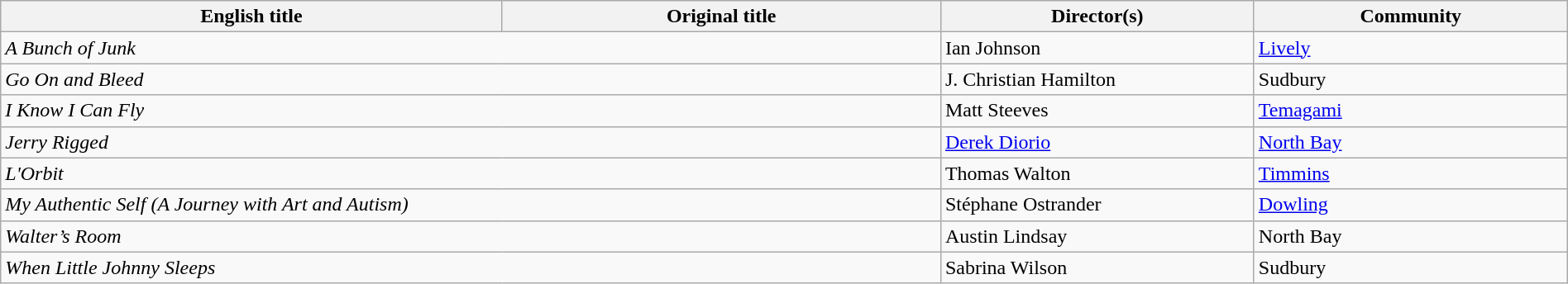<table class="wikitable" width=100%>
<tr>
<th scope="col" width="32%">English title</th>
<th scope="col" width="28%">Original title</th>
<th scope="col" width="20%">Director(s)</th>
<th scope="col" width="20%">Community</th>
</tr>
<tr>
<td colspan=2><em>A Bunch of Junk</em></td>
<td>Ian Johnson</td>
<td><a href='#'>Lively</a></td>
</tr>
<tr>
<td colspan=2><em>Go On and Bleed</em></td>
<td>J. Christian Hamilton</td>
<td>Sudbury</td>
</tr>
<tr>
<td colspan=2><em>I Know I Can Fly</em></td>
<td>Matt Steeves</td>
<td><a href='#'>Temagami</a></td>
</tr>
<tr>
<td colspan=2><em>Jerry Rigged</em></td>
<td><a href='#'>Derek Diorio</a></td>
<td><a href='#'>North Bay</a></td>
</tr>
<tr>
<td colspan=2><em>L'Orbit</em></td>
<td>Thomas Walton</td>
<td><a href='#'>Timmins</a></td>
</tr>
<tr>
<td colspan=2><em>My Authentic Self (A Journey with Art and Autism)</em></td>
<td>Stéphane Ostrander</td>
<td><a href='#'>Dowling</a></td>
</tr>
<tr>
<td colspan=2><em>Walter’s Room</em></td>
<td>Austin Lindsay</td>
<td>North Bay</td>
</tr>
<tr>
<td colspan=2><em>When Little Johnny Sleeps</em></td>
<td>Sabrina Wilson</td>
<td>Sudbury</td>
</tr>
</table>
